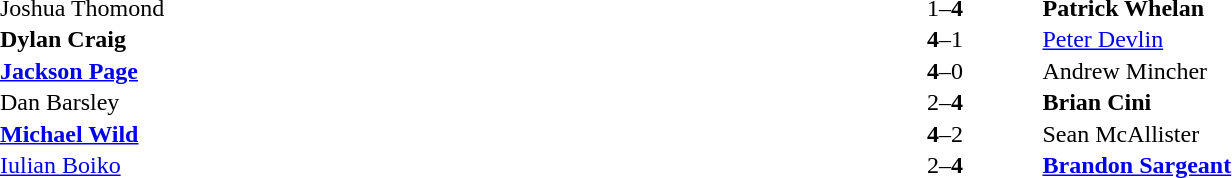<table width="100%" cellspacing="1">
<tr>
<th width=45%></th>
<th width=10%></th>
<th width=45%></th>
</tr>
<tr>
<td> Joshua Thomond</td>
<td align="center">1–<strong>4</strong></td>
<td> <strong>Patrick Whelan</strong></td>
</tr>
<tr>
<td> <strong>Dylan Craig</strong></td>
<td align="center"><strong>4</strong>–1</td>
<td> <a href='#'>Peter Devlin</a></td>
</tr>
<tr>
<td> <strong><a href='#'>Jackson Page</a></strong></td>
<td align="center"><strong>4</strong>–0</td>
<td> Andrew Mincher</td>
</tr>
<tr>
<td> Dan Barsley</td>
<td align="center">2–<strong>4</strong></td>
<td> <strong>Brian Cini</strong></td>
</tr>
<tr>
<td> <strong><a href='#'>Michael Wild</a></strong></td>
<td align="center"><strong>4</strong>–2</td>
<td> Sean McAllister</td>
</tr>
<tr>
<td> <a href='#'>Iulian Boiko</a></td>
<td align="center">2–<strong>4</strong></td>
<td> <strong><a href='#'>Brandon Sargeant</a></strong></td>
</tr>
</table>
